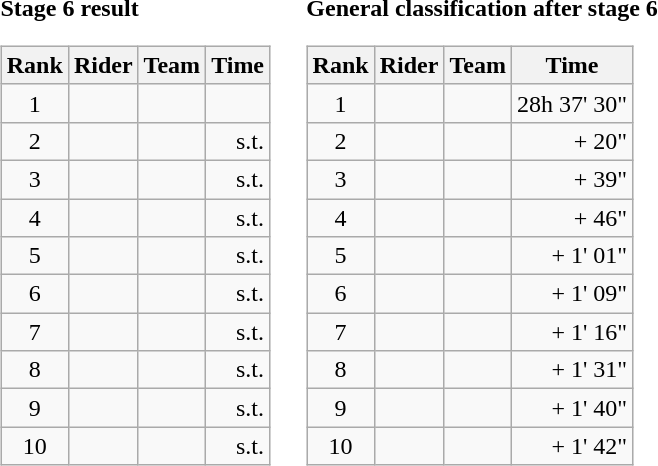<table>
<tr>
<td><strong>Stage 6 result</strong><br><table class="wikitable">
<tr>
<th scope="col">Rank</th>
<th scope="col">Rider</th>
<th scope="col">Team</th>
<th scope="col">Time</th>
</tr>
<tr>
<td style="text-align:center;">1</td>
<td></td>
<td></td>
<td style="text-align:right;"></td>
</tr>
<tr>
<td style="text-align:center;">2</td>
<td></td>
<td></td>
<td style="text-align:right;">s.t.</td>
</tr>
<tr>
<td style="text-align:center;">3</td>
<td></td>
<td></td>
<td style="text-align:right;">s.t.</td>
</tr>
<tr>
<td style="text-align:center;">4</td>
<td></td>
<td></td>
<td style="text-align:right;">s.t.</td>
</tr>
<tr>
<td style="text-align:center;">5</td>
<td></td>
<td></td>
<td style="text-align:right;">s.t.</td>
</tr>
<tr>
<td style="text-align:center;">6</td>
<td></td>
<td></td>
<td style="text-align:right;">s.t.</td>
</tr>
<tr>
<td style="text-align:center;">7</td>
<td></td>
<td></td>
<td style="text-align:right;">s.t.</td>
</tr>
<tr>
<td style="text-align:center;">8</td>
<td></td>
<td></td>
<td style="text-align:right;">s.t.</td>
</tr>
<tr>
<td style="text-align:center;">9</td>
<td></td>
<td></td>
<td style="text-align:right;">s.t.</td>
</tr>
<tr>
<td style="text-align:center;">10</td>
<td> </td>
<td></td>
<td style="text-align:right;">s.t.</td>
</tr>
</table>
</td>
<td></td>
<td><strong>General classification after stage 6</strong><br><table class="wikitable">
<tr>
<th scope="col">Rank</th>
<th scope="col">Rider</th>
<th scope="col">Team</th>
<th scope="col">Time</th>
</tr>
<tr>
<td style="text-align:center;">1</td>
<td>  </td>
<td></td>
<td style="text-align:right;">28h 37' 30"</td>
</tr>
<tr>
<td style="text-align:center;">2</td>
<td> </td>
<td></td>
<td style="text-align:right;">+ 20"</td>
</tr>
<tr>
<td style="text-align:center;">3</td>
<td></td>
<td></td>
<td style="text-align:right;">+ 39"</td>
</tr>
<tr>
<td style="text-align:center;">4</td>
<td></td>
<td></td>
<td style="text-align:right;">+ 46"</td>
</tr>
<tr>
<td style="text-align:center;">5</td>
<td></td>
<td></td>
<td style="text-align:right;">+ 1' 01"</td>
</tr>
<tr>
<td style="text-align:center;">6</td>
<td> </td>
<td></td>
<td style="text-align:right;">+ 1' 09"</td>
</tr>
<tr>
<td style="text-align:center;">7</td>
<td> </td>
<td></td>
<td style="text-align:right;">+ 1' 16"</td>
</tr>
<tr>
<td style="text-align:center;">8</td>
<td></td>
<td></td>
<td style="text-align:right;">+ 1' 31"</td>
</tr>
<tr>
<td style="text-align:center;">9</td>
<td></td>
<td></td>
<td style="text-align:right;">+ 1' 40"</td>
</tr>
<tr>
<td style="text-align:center;">10</td>
<td></td>
<td></td>
<td style="text-align:right;">+ 1' 42"</td>
</tr>
</table>
</td>
</tr>
</table>
